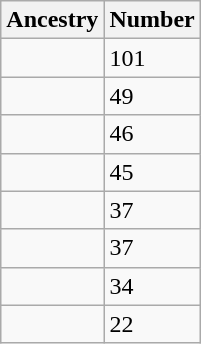<table style="float: right; margin: 0 0 0 2em;" class="wikitable sortable">
<tr>
<th>Ancestry</th>
<th>Number</th>
</tr>
<tr>
<td></td>
<td>101</td>
</tr>
<tr>
<td></td>
<td>49</td>
</tr>
<tr>
<td></td>
<td>46</td>
</tr>
<tr>
<td></td>
<td>45</td>
</tr>
<tr>
<td></td>
<td>37</td>
</tr>
<tr>
<td></td>
<td>37</td>
</tr>
<tr>
<td></td>
<td>34</td>
</tr>
<tr>
<td></td>
<td>22</td>
</tr>
</table>
